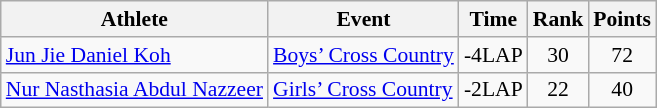<table class="wikitable" border="1" style="font-size:90%">
<tr>
<th>Athlete</th>
<th>Event</th>
<th>Time</th>
<th>Rank</th>
<th>Points</th>
</tr>
<tr>
<td><a href='#'>Jun Jie Daniel Koh</a></td>
<td><a href='#'>Boys’ Cross Country</a></td>
<td align=center>-4LAP</td>
<td align=center>30</td>
<td align=center>72</td>
</tr>
<tr>
<td><a href='#'>Nur Nasthasia Abdul Nazzeer</a></td>
<td><a href='#'>Girls’ Cross Country</a></td>
<td align=center>-2LAP</td>
<td align=center>22</td>
<td align=center>40</td>
</tr>
</table>
